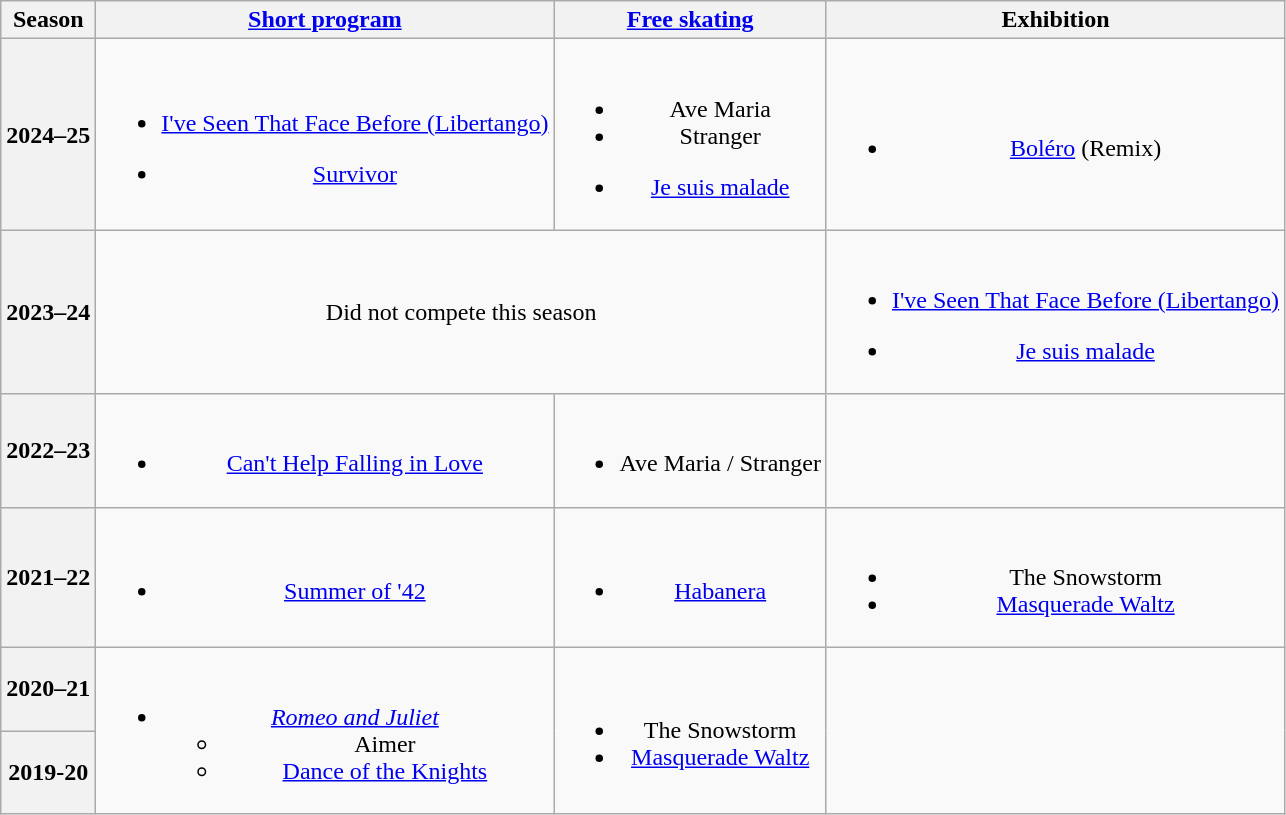<table class=wikitable style=text-align:center>
<tr>
<th>Season</th>
<th><a href='#'>Short program</a></th>
<th><a href='#'>Free skating</a></th>
<th>Exhibition</th>
</tr>
<tr>
<th>2024–25 <br> </th>
<td><br><ul><li><a href='#'>I've Seen That Face Before (Libertango)</a> <br> </li></ul><ul><li><a href='#'>Survivor</a> <br> </li></ul></td>
<td><br><ul><li>Ave Maria</li><li>Stranger<br> </li></ul><ul><li><a href='#'>Je suis malade</a> <br> </li></ul></td>
<td><br><ul><li><a href='#'>Boléro</a> (Remix) <br></li></ul></td>
</tr>
<tr>
<th>2023–24</th>
<td colspan="2">Did not compete this season</td>
<td><br><ul><li><a href='#'>I've Seen That Face Before (Libertango)</a> <br> </li></ul><ul><li><a href='#'>Je suis malade</a> <br> </li></ul></td>
</tr>
<tr>
<th>2022–23</th>
<td><br><ul><li><a href='#'>Can't Help Falling in Love</a> <br> </li></ul></td>
<td><br><ul><li>Ave Maria / Stranger<br> </li></ul></td>
<td></td>
</tr>
<tr>
<th>2021–22 <br> </th>
<td><br><ul><li><a href='#'>Summer of '42</a> <br> </li></ul></td>
<td><br><ul><li><a href='#'>Habanera</a> <br> </li></ul></td>
<td><br><ul><li>The Snowstorm<br></li><li><a href='#'>Masquerade Waltz</a><br></li></ul></td>
</tr>
<tr>
<th>2020–21</th>
<td rowspan=2><br><ul><li><em><a href='#'>Romeo and Juliet</a></em><ul><li>Aimer <br> </li><li><a href='#'>Dance of the Knights</a> <br></li></ul></li></ul></td>
<td rowspan=2><br><ul><li>The Snowstorm<br></li><li><a href='#'>Masquerade Waltz</a><br></li></ul></td>
<td rowspan="2"></td>
</tr>
<tr>
<th>2019-20</th>
</tr>
</table>
